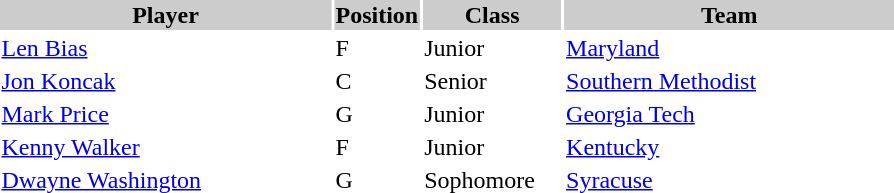<table style="width:600px" "border:'1' 'solid' 'gray'">
<tr>
<th bgcolor="#CCCCCC" style="width:40%">Player</th>
<th bgcolor="#CCCCCC" style="width:4%">Position</th>
<th bgcolor="#CCCCCC" style="width:16%">Class</th>
<th bgcolor="#CCCCCC" style="width:40%">Team</th>
</tr>
<tr>
<td><a href='#'>Len Bias</a></td>
<td>F</td>
<td>Junior</td>
<td><a href='#'>Maryland</a></td>
</tr>
<tr>
<td><a href='#'>Jon Koncak</a></td>
<td>C</td>
<td>Senior</td>
<td><a href='#'>Southern Methodist</a></td>
</tr>
<tr>
<td><a href='#'>Mark Price</a></td>
<td>G</td>
<td>Junior</td>
<td><a href='#'>Georgia Tech</a></td>
</tr>
<tr>
<td><a href='#'>Kenny Walker</a></td>
<td>F</td>
<td>Junior</td>
<td><a href='#'>Kentucky</a></td>
</tr>
<tr>
<td><a href='#'>Dwayne Washington</a></td>
<td>G</td>
<td>Sophomore</td>
<td><a href='#'>Syracuse</a></td>
</tr>
</table>
